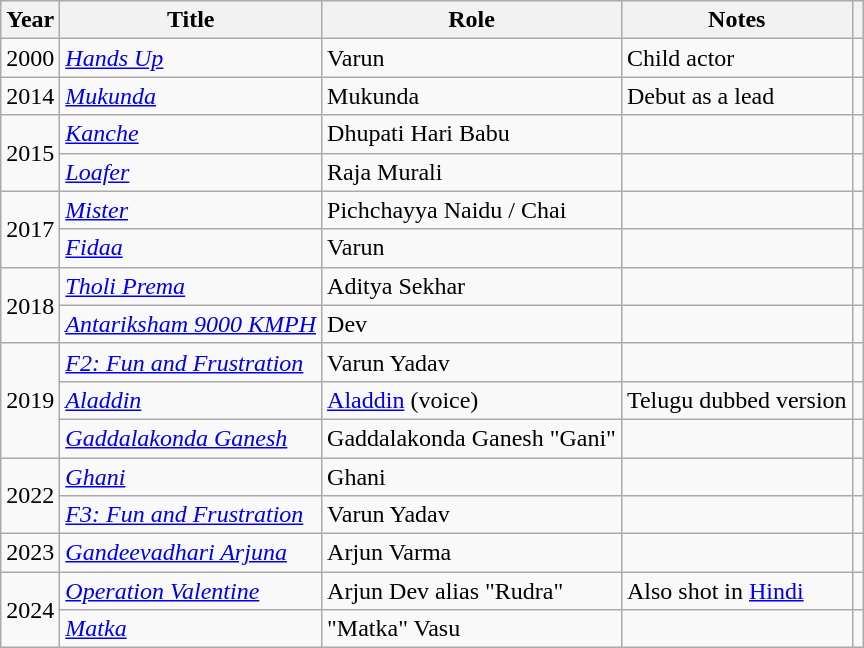<table class="wikitable sortable">
<tr>
<th>Year</th>
<th>Title</th>
<th>Role</th>
<th>Notes</th>
<th></th>
</tr>
<tr>
<td>2000</td>
<td><em><a href='#'>Hands Up</a></em></td>
<td>Varun</td>
<td>Child actor</td>
<td></td>
</tr>
<tr>
<td>2014</td>
<td><em><a href='#'>Mukunda</a></em></td>
<td>Mukunda</td>
<td>Debut as a lead</td>
<td></td>
</tr>
<tr>
<td rowspan="2">2015</td>
<td><em><a href='#'>Kanche</a></em></td>
<td>Dhupati Hari Babu</td>
<td></td>
<td></td>
</tr>
<tr>
<td><em><a href='#'>Loafer</a></em></td>
<td>Raja Murali</td>
<td></td>
<td></td>
</tr>
<tr>
<td rowspan="2">2017</td>
<td><em><a href='#'>Mister</a></em></td>
<td>Pichchayya Naidu / Chai</td>
<td></td>
<td></td>
</tr>
<tr>
<td><em><a href='#'>Fidaa</a></em></td>
<td>Varun</td>
<td></td>
<td></td>
</tr>
<tr>
<td rowspan="2">2018</td>
<td><em><a href='#'>Tholi Prema</a></em></td>
<td>Aditya Sekhar</td>
<td></td>
<td></td>
</tr>
<tr>
<td><em><a href='#'>Antariksham 9000 KMPH</a></em></td>
<td>Dev</td>
<td></td>
<td></td>
</tr>
<tr>
<td rowspan="3">2019</td>
<td><em><a href='#'>F2: Fun and Frustration</a></em></td>
<td>Varun Yadav</td>
<td></td>
<td></td>
</tr>
<tr>
<td><em><a href='#'>Aladdin</a></em></td>
<td><a href='#'>Aladdin</a> (voice)</td>
<td>Telugu dubbed version</td>
<td></td>
</tr>
<tr>
<td><em><a href='#'>Gaddalakonda Ganesh</a></em></td>
<td>Gaddalakonda Ganesh "Gani"</td>
<td></td>
<td></td>
</tr>
<tr>
<td rowspan="2">2022</td>
<td><a href='#'><em>Ghani</em></a></td>
<td>Ghani</td>
<td></td>
<td></td>
</tr>
<tr>
<td><a href='#'><em>F3: Fun and Frustration</em></a></td>
<td>Varun Yadav</td>
<td></td>
<td></td>
</tr>
<tr>
<td>2023</td>
<td><em><a href='#'>Gandeevadhari Arjuna</a></em></td>
<td>Arjun Varma</td>
<td></td>
<td></td>
</tr>
<tr>
<td rowspan="2">2024</td>
<td><em><a href='#'>Operation Valentine</a></em></td>
<td>Arjun Dev alias "Rudra"</td>
<td>Also shot in <a href='#'>Hindi</a></td>
<td></td>
</tr>
<tr>
<td><em><a href='#'>Matka</a></em></td>
<td>"Matka" Vasu</td>
<td></td>
<td></td>
</tr>
</table>
